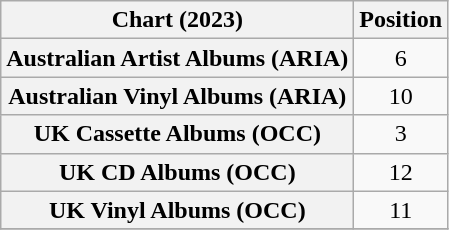<table class="wikitable sortable plainrowheaders" style="text-align:center">
<tr>
<th scope="col">Chart (2023)</th>
<th scope="col">Position</th>
</tr>
<tr>
<th scope="row">Australian Artist Albums (ARIA)</th>
<td>6</td>
</tr>
<tr>
<th scope="row">Australian Vinyl Albums (ARIA)</th>
<td>10</td>
</tr>
<tr>
<th scope="row">UK Cassette Albums (OCC)</th>
<td>3</td>
</tr>
<tr>
<th scope="row">UK CD Albums (OCC)</th>
<td>12</td>
</tr>
<tr>
<th scope="row">UK Vinyl Albums (OCC)</th>
<td>11</td>
</tr>
<tr>
</tr>
</table>
